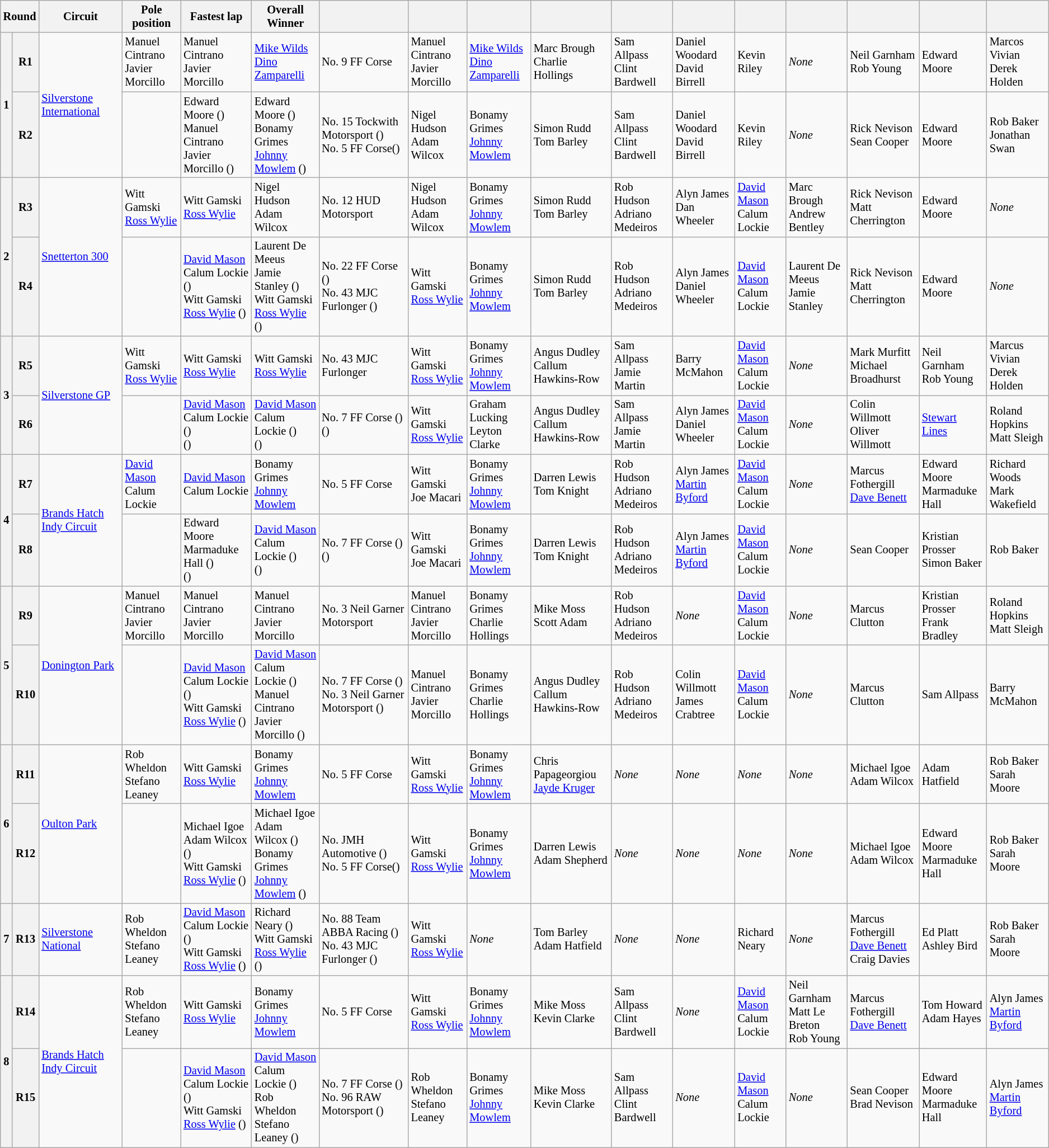<table class="wikitable" style="font-size: 85%">
<tr>
<th colspan=2>Round</th>
<th>Circuit</th>
<th>Pole position</th>
<th>Fastest lap</th>
<th>Overall Winner</th>
<th></th>
<th></th>
<th></th>
<th></th>
<th></th>
<th></th>
<th></th>
<th></th>
<th></th>
<th></th>
<th></th>
</tr>
<tr>
<th rowspan=2>1</th>
<th>R1</th>
<td rowspan=2><a href='#'>Silverstone International</a></td>
<td> Manuel Cintrano<br> Javier Morcillo</td>
<td> Manuel Cintrano<br> Javier Morcillo</td>
<td> <a href='#'>Mike Wilds</a><br> <a href='#'>Dino Zamparelli</a></td>
<td>No. 9 FF Corse</td>
<td> Manuel Cintrano<br> Javier Morcillo</td>
<td> <a href='#'>Mike Wilds</a><br> <a href='#'>Dino Zamparelli</a></td>
<td> Marc Brough<br> Charlie Hollings</td>
<td> Sam Allpass<br> Clint Bardwell</td>
<td> Daniel Woodard<br> David Birrell</td>
<td> Kevin Riley</td>
<td><em>None</em></td>
<td> Neil Garnham<br> Rob Young</td>
<td> Edward Moore</td>
<td> Marcos Vivian<br> Derek Holden</td>
</tr>
<tr>
<th>R2</th>
<td></td>
<td> Edward Moore ()<br> Manuel Cintrano<br> Javier Morcillo ()</td>
<td> Edward Moore ()<br> Bonamy Grimes<br> <a href='#'>Johnny Mowlem</a> ()</td>
<td>No. 15 Tockwith Motorsport ()<br>No. 5 FF Corse()</td>
<td> Nigel Hudson<br> Adam Wilcox</td>
<td> Bonamy Grimes<br> <a href='#'>Johnny Mowlem</a></td>
<td> Simon Rudd<br> Tom Barley</td>
<td> Sam Allpass<br> Clint Bardwell</td>
<td> Daniel Woodard<br> David Birrell</td>
<td> Kevin Riley</td>
<td><em>None</em></td>
<td> Rick Nevison<br> Sean Cooper</td>
<td> Edward Moore</td>
<td> Rob Baker<br> Jonathan Swan</td>
</tr>
<tr>
<th rowspan=2>2</th>
<th>R3</th>
<td rowspan=2><a href='#'>Snetterton 300</a></td>
<td> Witt Gamski<br> <a href='#'>Ross Wylie</a></td>
<td> Witt Gamski<br> <a href='#'>Ross Wylie</a></td>
<td> Nigel Hudson<br> Adam Wilcox</td>
<td>No. 12 HUD Motorsport</td>
<td> Nigel Hudson<br> Adam Wilcox</td>
<td> Bonamy Grimes<br> <a href='#'>Johnny Mowlem</a></td>
<td> Simon Rudd<br> Tom Barley</td>
<td> Rob Hudson<br> Adriano Medeiros</td>
<td> Alyn James<br> Dan Wheeler</td>
<td> <a href='#'>David Mason</a><br> Calum Lockie</td>
<td> Marc Brough<br> Andrew Bentley</td>
<td> Rick Nevison<br> Matt Cherrington</td>
<td> Edward Moore</td>
<td><em>None</em></td>
</tr>
<tr>
<th>R4</th>
<td></td>
<td> <a href='#'>David Mason</a><br> Calum Lockie ()<br> Witt Gamski<br> <a href='#'>Ross Wylie</a> ()</td>
<td> Laurent De Meeus<br> Jamie Stanley ()<br> Witt Gamski<br> <a href='#'>Ross Wylie</a> ()</td>
<td>No. 22 FF Corse ()<br>No. 43 MJC Furlonger ()</td>
<td> Witt Gamski<br> <a href='#'>Ross Wylie</a></td>
<td> Bonamy Grimes<br> <a href='#'>Johnny Mowlem</a></td>
<td> Simon Rudd<br> Tom Barley</td>
<td> Rob Hudson<br> Adriano Medeiros</td>
<td> Alyn James<br> Daniel Wheeler</td>
<td> <a href='#'>David Mason</a><br> Calum Lockie</td>
<td> Laurent De Meeus<br> Jamie Stanley</td>
<td> Rick Nevison<br> Matt Cherrington</td>
<td> Edward Moore</td>
<td><em>None</em></td>
</tr>
<tr>
<th rowspan=2>3</th>
<th>R5</th>
<td rowspan=2><a href='#'>Silverstone GP</a></td>
<td> Witt Gamski<br> <a href='#'>Ross Wylie</a></td>
<td> Witt Gamski<br> <a href='#'>Ross Wylie</a></td>
<td> Witt Gamski<br> <a href='#'>Ross Wylie</a></td>
<td>No. 43 MJC Furlonger</td>
<td> Witt Gamski<br> <a href='#'>Ross Wylie</a></td>
<td> Bonamy Grimes<br> <a href='#'>Johnny Mowlem</a></td>
<td> Angus Dudley<br> Callum Hawkins-Row</td>
<td> Sam Allpass<br> Jamie Martin</td>
<td> Barry McMahon</td>
<td> <a href='#'>David Mason</a><br> Calum Lockie</td>
<td><em>None</em></td>
<td> Mark Murfitt<br> Michael Broadhurst</td>
<td> Neil Garnham<br> Rob Young</td>
<td> Marcus Vivian<br> Derek Holden</td>
</tr>
<tr>
<th>R6</th>
<td></td>
<td> <a href='#'>David Mason</a><br> Calum Lockie ()<br>()</td>
<td> <a href='#'>David Mason</a><br> Calum Lockie ()<br>()</td>
<td>No. 7 FF Corse ()<br>()</td>
<td> Witt Gamski<br> <a href='#'>Ross Wylie</a></td>
<td> Graham Lucking<br> Leyton Clarke</td>
<td> Angus Dudley<br> Callum Hawkins-Row</td>
<td> Sam Allpass<br> Jamie Martin</td>
<td> Alyn James<br> Daniel Wheeler</td>
<td> <a href='#'>David Mason</a><br> Calum Lockie</td>
<td><em>None</em></td>
<td> Colin Willmott<br> Oliver Willmott</td>
<td> <a href='#'>Stewart Lines</a></td>
<td> Roland Hopkins<br> Matt Sleigh</td>
</tr>
<tr>
<th rowspan=2>4</th>
<th>R7</th>
<td rowspan=2><a href='#'>Brands Hatch Indy Circuit</a></td>
<td> <a href='#'>David Mason</a><br> Calum Lockie</td>
<td> <a href='#'>David Mason</a><br> Calum Lockie</td>
<td> Bonamy Grimes<br> <a href='#'>Johnny Mowlem</a></td>
<td>No. 5 FF Corse</td>
<td> Witt Gamski<br> Joe Macari</td>
<td> Bonamy Grimes<br> <a href='#'>Johnny Mowlem</a></td>
<td> Darren Lewis<br> Tom Knight</td>
<td> Rob Hudson<br> Adriano Medeiros</td>
<td> Alyn James<br> <a href='#'>Martin Byford</a></td>
<td> <a href='#'>David Mason</a><br> Calum Lockie</td>
<td><em>None</em></td>
<td> Marcus Fothergill<br> <a href='#'>Dave Benett</a></td>
<td> Edward Moore<br> Marmaduke Hall</td>
<td> Richard Woods<br> Mark Wakefield</td>
</tr>
<tr>
<th>R8</th>
<td></td>
<td> Edward Moore<br> Marmaduke Hall ()<br>()</td>
<td> <a href='#'>David Mason</a><br> Calum Lockie ()<br>()</td>
<td>No. 7 FF Corse ()<br>()</td>
<td> Witt Gamski<br> Joe Macari</td>
<td> Bonamy Grimes<br> <a href='#'>Johnny Mowlem</a></td>
<td> Darren Lewis<br> Tom Knight</td>
<td> Rob Hudson<br> Adriano Medeiros</td>
<td> Alyn James<br> <a href='#'>Martin Byford</a></td>
<td> <a href='#'>David Mason</a><br> Calum Lockie</td>
<td><em>None</em></td>
<td> Sean Cooper</td>
<td> Kristian Prosser<br> Simon Baker</td>
<td> Rob Baker</td>
</tr>
<tr>
<th rowspan=2>5</th>
<th>R9</th>
<td rowspan=2><a href='#'>Donington Park</a></td>
<td> Manuel Cintrano<br> Javier Morcillo</td>
<td> Manuel Cintrano<br> Javier Morcillo</td>
<td> Manuel Cintrano<br> Javier Morcillo</td>
<td>No. 3 Neil Garner Motorsport</td>
<td> Manuel Cintrano<br> Javier Morcillo</td>
<td> Bonamy Grimes<br> Charlie Hollings</td>
<td> Mike Moss<br> Scott Adam</td>
<td> Rob Hudson<br> Adriano Medeiros</td>
<td><em>None</em></td>
<td> <a href='#'>David Mason</a><br> Calum Lockie</td>
<td><em>None</em></td>
<td> Marcus Clutton</td>
<td> Kristian Prosser<br> Frank Bradley</td>
<td> Roland Hopkins<br> Matt Sleigh</td>
</tr>
<tr>
<th>R10</th>
<td></td>
<td> <a href='#'>David Mason</a><br> Calum Lockie ()<br> Witt Gamski<br> <a href='#'>Ross Wylie</a> ()</td>
<td> <a href='#'>David Mason</a><br> Calum Lockie ()<br> Manuel Cintrano<br> Javier Morcillo ()</td>
<td>No. 7 FF Corse ()<br>No. 3 Neil Garner Motorsport ()</td>
<td> Manuel Cintrano<br> Javier Morcillo</td>
<td> Bonamy Grimes<br> Charlie Hollings</td>
<td> Angus Dudley<br> Callum Hawkins-Row</td>
<td> Rob Hudson<br> Adriano Medeiros</td>
<td> Colin Willmott<br> James Crabtree</td>
<td> <a href='#'>David Mason</a><br> Calum Lockie</td>
<td><em>None</em></td>
<td> Marcus Clutton</td>
<td> Sam Allpass</td>
<td> Barry McMahon</td>
</tr>
<tr>
<th rowspan=2>6</th>
<th>R11</th>
<td rowspan=2><a href='#'>Oulton Park</a></td>
<td> Rob Wheldon<br> Stefano Leaney</td>
<td> Witt Gamski<br> <a href='#'>Ross Wylie</a></td>
<td> Bonamy Grimes<br> <a href='#'>Johnny Mowlem</a></td>
<td>No. 5 FF Corse</td>
<td> Witt Gamski<br> <a href='#'>Ross Wylie</a></td>
<td> Bonamy Grimes<br> <a href='#'>Johnny Mowlem</a></td>
<td> Chris Papageorgiou<br> <a href='#'>Jayde Kruger</a></td>
<td><em>None</em></td>
<td><em>None</em></td>
<td><em>None</em></td>
<td><em>None</em></td>
<td> Michael Igoe<br> Adam Wilcox</td>
<td> Adam Hatfield</td>
<td> Rob Baker<br> Sarah Moore</td>
</tr>
<tr>
<th>R12</th>
<td></td>
<td> Michael Igoe<br> Adam Wilcox ()<br> Witt Gamski<br> <a href='#'>Ross Wylie</a> ()</td>
<td> Michael Igoe<br> Adam Wilcox ()<br> Bonamy Grimes<br> <a href='#'>Johnny Mowlem</a> ()</td>
<td>No. JMH Automotive ()<br>No. 5 FF Corse()</td>
<td> Witt Gamski<br> <a href='#'>Ross Wylie</a></td>
<td> Bonamy Grimes<br> <a href='#'>Johnny Mowlem</a></td>
<td> Darren Lewis<br> Adam Shepherd</td>
<td><em>None</em></td>
<td><em>None</em></td>
<td><em>None</em></td>
<td><em>None</em></td>
<td> Michael Igoe<br> Adam Wilcox</td>
<td> Edward Moore<br> Marmaduke Hall</td>
<td> Rob Baker<br> Sarah Moore</td>
</tr>
<tr>
<th>7</th>
<th>R13</th>
<td><a href='#'>Silverstone National</a></td>
<td> Rob Wheldon<br> Stefano Leaney</td>
<td> <a href='#'>David Mason</a><br> Calum Lockie ()<br> Witt Gamski<br> <a href='#'>Ross Wylie</a> ()</td>
<td> Richard Neary ()<br> Witt Gamski<br> <a href='#'>Ross Wylie</a> ()</td>
<td>No. 88 Team ABBA Racing ()<br>No. 43 MJC Furlonger ()</td>
<td> Witt Gamski<br> <a href='#'>Ross Wylie</a></td>
<td><em>None</em></td>
<td> Tom Barley<br> Adam Hatfield</td>
<td><em>None</em></td>
<td><em>None</em></td>
<td> Richard Neary</td>
<td><em>None</em></td>
<td> Marcus Fothergill<br> <a href='#'>Dave Benett</a><br> Craig Davies</td>
<td> Ed Platt<br> Ashley Bird</td>
<td> Rob Baker<br> Sarah Moore</td>
</tr>
<tr>
<th rowspan=2>8</th>
<th>R14</th>
<td rowspan=2><a href='#'>Brands Hatch Indy Circuit</a></td>
<td> Rob Wheldon<br> Stefano Leaney</td>
<td> Witt Gamski<br> <a href='#'>Ross Wylie</a></td>
<td> Bonamy Grimes<br> <a href='#'>Johnny Mowlem</a></td>
<td>No. 5 FF Corse</td>
<td> Witt Gamski<br> <a href='#'>Ross Wylie</a></td>
<td> Bonamy Grimes<br> <a href='#'>Johnny Mowlem</a></td>
<td> Mike Moss<br> Kevin Clarke</td>
<td> Sam Allpass<br> Clint Bardwell</td>
<td><em>None</em></td>
<td> <a href='#'>David Mason</a><br> Calum Lockie</td>
<td> Neil Garnham<br> Matt Le Breton<br> Rob Young</td>
<td> Marcus Fothergill<br> <a href='#'>Dave Benett</a></td>
<td> Tom Howard<br> Adam Hayes</td>
<td> Alyn James<br> <a href='#'>Martin Byford</a></td>
</tr>
<tr>
<th>R15</th>
<td></td>
<td> <a href='#'>David Mason</a><br> Calum Lockie ()<br> Witt Gamski<br> <a href='#'>Ross Wylie</a> ()</td>
<td> <a href='#'>David Mason</a><br> Calum Lockie ()<br> Rob Wheldon<br> Stefano Leaney ()</td>
<td>No. 7 FF Corse ()<br>No. 96 RAW Motorsport ()</td>
<td> Rob Wheldon<br> Stefano Leaney</td>
<td> Bonamy Grimes<br> <a href='#'>Johnny Mowlem</a></td>
<td> Mike Moss<br> Kevin Clarke</td>
<td> Sam Allpass<br> Clint Bardwell</td>
<td><em>None</em></td>
<td> <a href='#'>David Mason</a><br> Calum Lockie</td>
<td><em>None</em></td>
<td> Sean Cooper<br> Brad Nevison</td>
<td> Edward Moore<br> Marmaduke Hall</td>
<td> Alyn James<br> <a href='#'>Martin Byford</a></td>
</tr>
</table>
